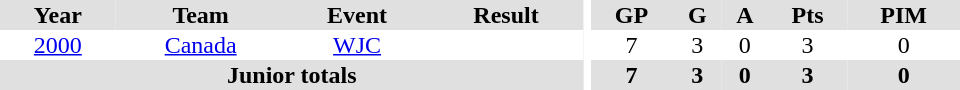<table border="0" cellpadding="1" cellspacing="0" ID="Table3" style="text-align:center; width:40em">
<tr ALIGN="center" bgcolor="#e0e0e0">
<th>Year</th>
<th>Team</th>
<th>Event</th>
<th>Result</th>
<th rowspan="99" bgcolor="#ffffff"></th>
<th>GP</th>
<th>G</th>
<th>A</th>
<th>Pts</th>
<th>PIM</th>
</tr>
<tr>
<td><a href='#'>2000</a></td>
<td><a href='#'>Canada</a></td>
<td><a href='#'>WJC</a></td>
<td></td>
<td>7</td>
<td>3</td>
<td>0</td>
<td>3</td>
<td>0</td>
</tr>
<tr bgcolor="#e0e0e0">
<th colspan="4">Junior totals</th>
<th>7</th>
<th>3</th>
<th>0</th>
<th>3</th>
<th>0</th>
</tr>
</table>
